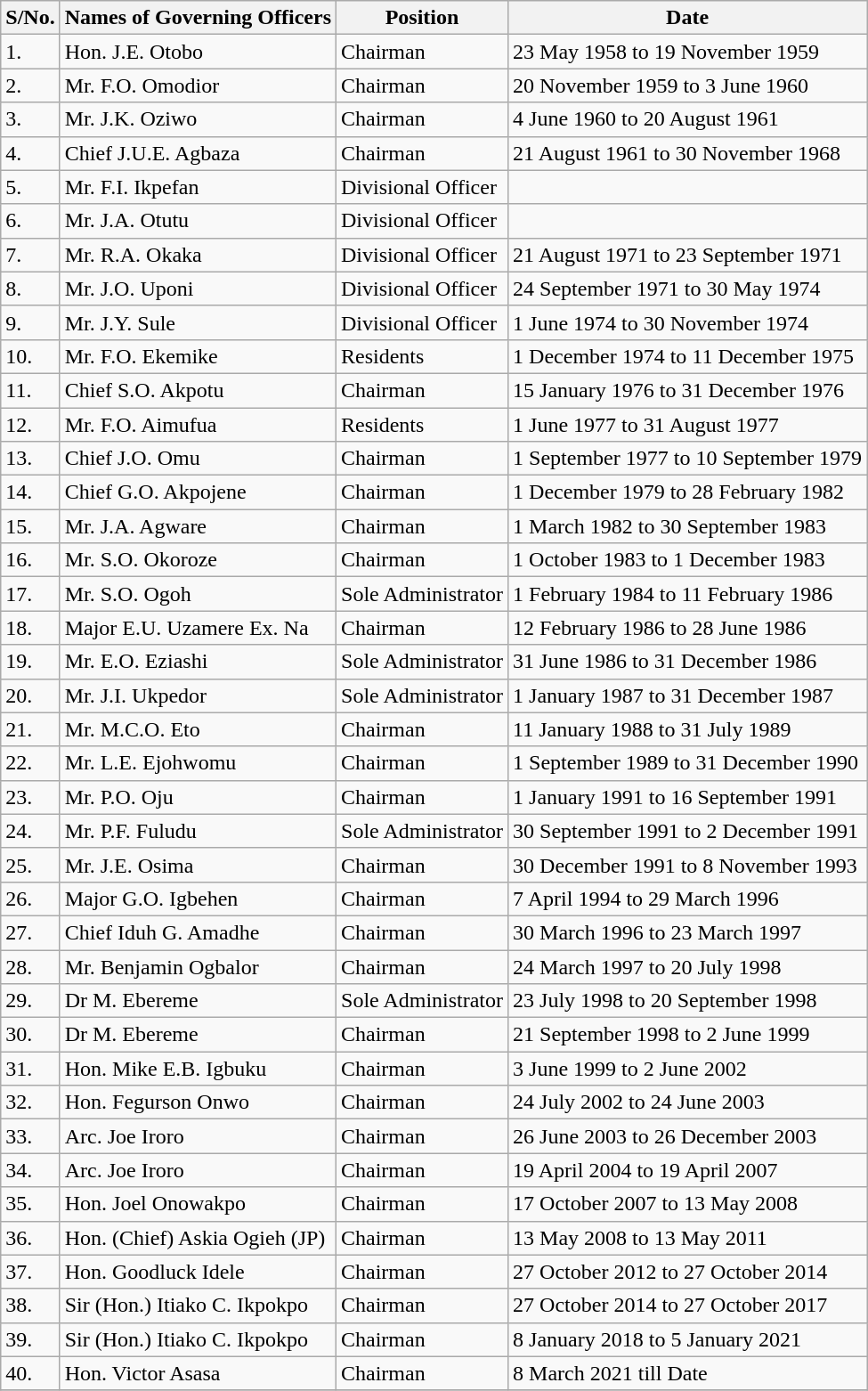<table class="wikitable">
<tr>
<th>S/No.</th>
<th>Names of Governing Officers</th>
<th>Position</th>
<th>Date</th>
</tr>
<tr>
<td>1.</td>
<td>Hon. J.E. Otobo</td>
<td>Chairman</td>
<td>23 May 1958 to 19 November 1959</td>
</tr>
<tr>
<td>2.</td>
<td>Mr. F.O. Omodior</td>
<td>Chairman</td>
<td>20 November 1959 to 3 June 1960</td>
</tr>
<tr>
<td>3.</td>
<td>Mr. J.K. Oziwo</td>
<td>Chairman</td>
<td>4 June 1960 to 20 August 1961</td>
</tr>
<tr>
<td>4.</td>
<td>Chief J.U.E. Agbaza</td>
<td>Chairman</td>
<td>21 August 1961 to 30 November 1968</td>
</tr>
<tr>
<td>5.</td>
<td>Mr. F.I. Ikpefan</td>
<td>Divisional Officer</td>
<td></td>
</tr>
<tr>
<td>6.</td>
<td>Mr. J.A. Otutu</td>
<td>Divisional Officer</td>
<td></td>
</tr>
<tr>
<td>7.</td>
<td>Mr. R.A. Okaka</td>
<td>Divisional Officer</td>
<td>21 August 1971 to 23 September 1971</td>
</tr>
<tr>
<td>8.</td>
<td>Mr. J.O. Uponi</td>
<td>Divisional Officer</td>
<td>24 September 1971 to 30 May 1974</td>
</tr>
<tr>
<td>9.</td>
<td>Mr. J.Y. Sule</td>
<td>Divisional Officer</td>
<td>1 June 1974 to 30 November 1974</td>
</tr>
<tr>
<td>10.</td>
<td>Mr. F.O. Ekemike</td>
<td>Residents</td>
<td>1 December 1974 to 11 December 1975</td>
</tr>
<tr>
<td>11.</td>
<td>Chief S.O. Akpotu</td>
<td>Chairman</td>
<td>15 January 1976 to 31 December 1976</td>
</tr>
<tr>
<td>12.</td>
<td>Mr. F.O. Aimufua</td>
<td>Residents</td>
<td>1 June 1977 to 31 August 1977</td>
</tr>
<tr>
<td>13.</td>
<td>Chief J.O. Omu</td>
<td>Chairman</td>
<td>1 September 1977 to 10 September 1979</td>
</tr>
<tr>
<td>14.</td>
<td>Chief G.O. Akpojene</td>
<td>Chairman</td>
<td>1 December 1979 to 28 February 1982</td>
</tr>
<tr>
<td>15.</td>
<td>Mr. J.A. Agware</td>
<td>Chairman</td>
<td>1 March 1982 to 30 September 1983</td>
</tr>
<tr>
<td>16.</td>
<td>Mr. S.O. Okoroze</td>
<td>Chairman</td>
<td>1 October 1983 to 1 December 1983</td>
</tr>
<tr>
<td>17.</td>
<td>Mr. S.O. Ogoh</td>
<td>Sole Administrator</td>
<td>1 February 1984 to 11 February 1986</td>
</tr>
<tr>
<td>18.</td>
<td>Major E.U. Uzamere Ex. Na</td>
<td>Chairman</td>
<td>12 February 1986 to 28 June 1986</td>
</tr>
<tr>
<td>19.</td>
<td>Mr. E.O. Eziashi</td>
<td>Sole Administrator</td>
<td>31 June 1986 to 31 December 1986</td>
</tr>
<tr>
<td>20.</td>
<td>Mr. J.I. Ukpedor</td>
<td>Sole Administrator</td>
<td>1 January 1987 to 31 December 1987</td>
</tr>
<tr>
<td>21.</td>
<td>Mr. M.C.O. Eto</td>
<td>Chairman</td>
<td>11 January 1988 to 31 July 1989</td>
</tr>
<tr>
<td>22.</td>
<td>Mr. L.E. Ejohwomu</td>
<td>Chairman</td>
<td>1 September 1989 to 31 December 1990</td>
</tr>
<tr>
<td>23.</td>
<td>Mr. P.O. Oju</td>
<td>Chairman</td>
<td>1 January 1991 to 16 September 1991</td>
</tr>
<tr>
<td>24.</td>
<td>Mr. P.F. Fuludu</td>
<td>Sole Administrator</td>
<td>30 September 1991 to 2 December 1991</td>
</tr>
<tr>
<td>25.</td>
<td>Mr. J.E. Osima</td>
<td>Chairman</td>
<td>30 December 1991 to 8 November 1993</td>
</tr>
<tr>
<td>26.</td>
<td>Major G.O. Igbehen</td>
<td>Chairman</td>
<td>7 April 1994 to 29 March 1996</td>
</tr>
<tr>
<td>27.</td>
<td>Chief Iduh G. Amadhe</td>
<td>Chairman</td>
<td>30 March 1996 to 23 March 1997</td>
</tr>
<tr>
<td>28.</td>
<td>Mr. Benjamin Ogbalor</td>
<td>Chairman</td>
<td>24 March 1997 to 20 July 1998</td>
</tr>
<tr>
<td>29.</td>
<td>Dr M. Ebereme</td>
<td>Sole Administrator</td>
<td>23 July 1998 to 20 September 1998</td>
</tr>
<tr>
<td>30.</td>
<td>Dr M. Ebereme</td>
<td>Chairman</td>
<td>21 September 1998 to 2 June 1999</td>
</tr>
<tr>
<td>31.</td>
<td>Hon. Mike E.B. Igbuku</td>
<td>Chairman</td>
<td>3 June 1999 to 2 June 2002</td>
</tr>
<tr>
<td>32.</td>
<td>Hon. Fegurson Onwo</td>
<td>Chairman</td>
<td>24 July 2002 to 24 June 2003</td>
</tr>
<tr>
<td>33.</td>
<td>Arc. Joe Iroro</td>
<td>Chairman</td>
<td>26 June 2003 to 26 December 2003</td>
</tr>
<tr>
<td>34.</td>
<td>Arc. Joe Iroro</td>
<td>Chairman</td>
<td>19 April 2004 to 19 April 2007</td>
</tr>
<tr>
<td>35.</td>
<td>Hon. Joel Onowakpo</td>
<td>Chairman</td>
<td>17 October 2007 to 13 May 2008</td>
</tr>
<tr>
<td>36.</td>
<td>Hon. (Chief) Askia Ogieh (JP)</td>
<td>Chairman</td>
<td>13 May 2008 to 13 May 2011</td>
</tr>
<tr>
<td>37.</td>
<td>Hon. Goodluck Idele</td>
<td>Chairman</td>
<td>27 October 2012 to 27 October 2014</td>
</tr>
<tr>
<td>38.</td>
<td>Sir (Hon.) Itiako C. Ikpokpo</td>
<td>Chairman</td>
<td>27 October 2014 to 27 October 2017</td>
</tr>
<tr>
<td>39.</td>
<td>Sir (Hon.) Itiako C. Ikpokpo</td>
<td>Chairman</td>
<td>8 January 2018 to 5 January 2021</td>
</tr>
<tr>
<td>40.</td>
<td>Hon. Victor Asasa</td>
<td>Chairman</td>
<td>8 March 2021 till Date</td>
</tr>
<tr>
</tr>
</table>
